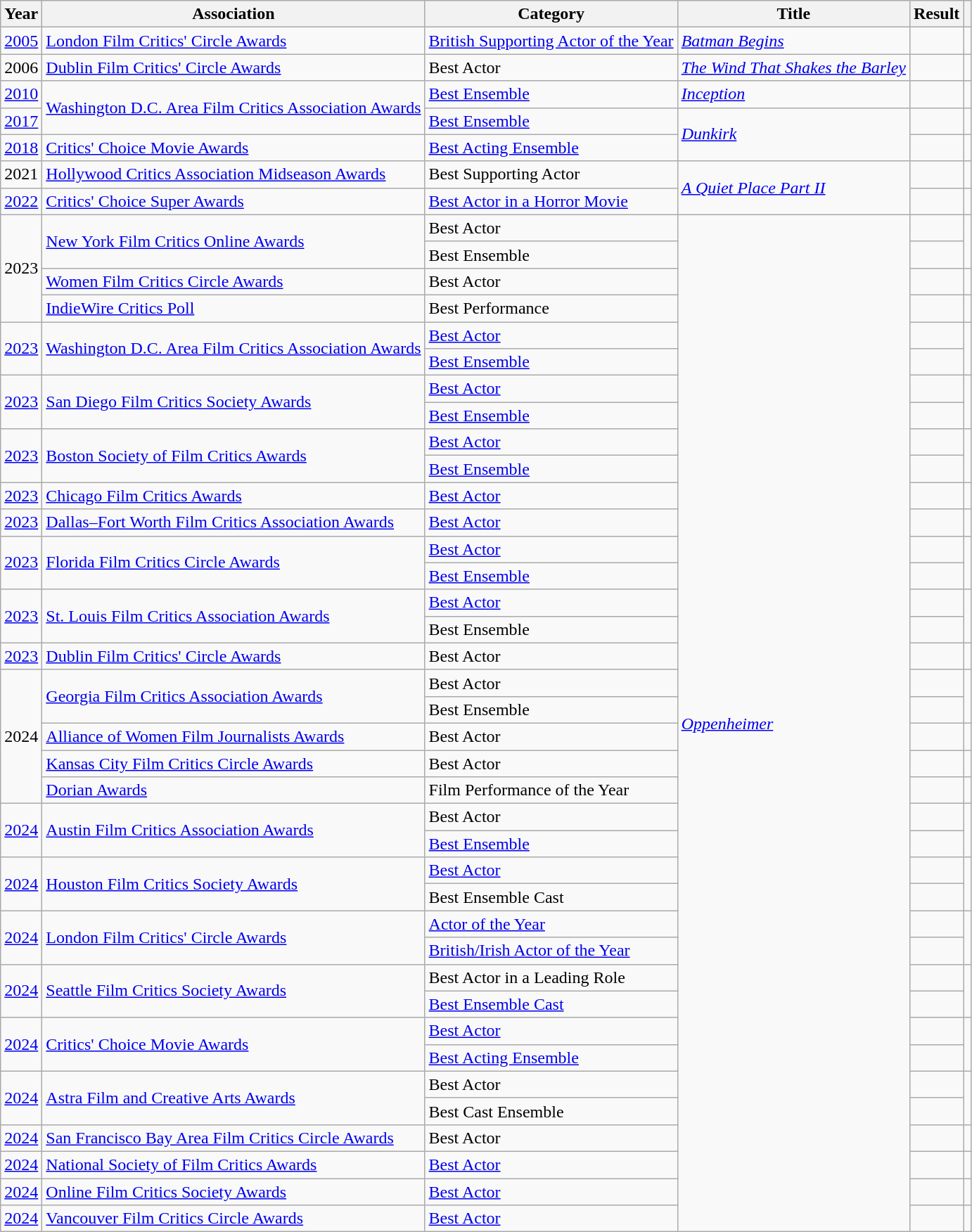<table class="wikitable sortable" style="text-align:left; font-size:100%;">
<tr>
<th>Year</th>
<th>Association</th>
<th>Category</th>
<th>Title</th>
<th>Result</th>
<th class=unsortable></th>
</tr>
<tr>
<td><a href='#'>2005</a></td>
<td><a href='#'>London Film Critics' Circle Awards</a></td>
<td><a href='#'>British Supporting Actor of the Year</a></td>
<td><em><a href='#'>Batman Begins</a></em></td>
<td></td>
<td></td>
</tr>
<tr>
<td>2006</td>
<td><a href='#'>Dublin Film Critics' Circle Awards</a></td>
<td>Best Actor</td>
<td><em><a href='#'>The Wind That Shakes the Barley</a></em></td>
<td></td>
<td></td>
</tr>
<tr>
<td><a href='#'>2010</a></td>
<td rowspan="2"><a href='#'>Washington D.C. Area Film Critics Association Awards</a></td>
<td><a href='#'>Best Ensemble</a></td>
<td><em><a href='#'>Inception</a></em></td>
<td></td>
<td></td>
</tr>
<tr>
<td><a href='#'>2017</a></td>
<td><a href='#'>Best Ensemble</a></td>
<td rowspan="2"><em><a href='#'>Dunkirk</a></em></td>
<td></td>
<td></td>
</tr>
<tr>
<td><a href='#'>2018</a></td>
<td><a href='#'>Critics' Choice Movie Awards</a></td>
<td><a href='#'>Best Acting Ensemble</a></td>
<td></td>
<td></td>
</tr>
<tr>
<td>2021</td>
<td><a href='#'>Hollywood Critics Association Midseason Awards</a></td>
<td>Best Supporting Actor</td>
<td rowspan="2"><em><a href='#'>A Quiet Place Part II</a></em></td>
<td></td>
<td></td>
</tr>
<tr>
<td><a href='#'>2022</a></td>
<td><a href='#'>Critics' Choice Super Awards</a></td>
<td><a href='#'>Best Actor in a Horror Movie</a></td>
<td></td>
<td></td>
</tr>
<tr>
<td rowspan="4">2023</td>
<td rowspan="2"><a href='#'>New York Film Critics Online Awards</a></td>
<td>Best Actor</td>
<td rowspan="38"><em><a href='#'>Oppenheimer</a></em></td>
<td></td>
<td rowspan="2"></td>
</tr>
<tr>
<td>Best Ensemble</td>
<td></td>
</tr>
<tr>
<td><a href='#'>Women Film Critics Circle Awards</a></td>
<td>Best Actor</td>
<td></td>
<td></td>
</tr>
<tr>
<td><a href='#'>IndieWire Critics Poll</a></td>
<td>Best Performance</td>
<td></td>
<td></td>
</tr>
<tr>
<td rowspan="2"><a href='#'>2023</a></td>
<td rowspan="2"><a href='#'>Washington D.C. Area Film Critics Association Awards</a></td>
<td><a href='#'>Best Actor</a></td>
<td></td>
<td rowspan="2"></td>
</tr>
<tr>
<td><a href='#'>Best Ensemble</a></td>
<td></td>
</tr>
<tr>
<td rowspan="2"><a href='#'>2023</a></td>
<td rowspan="2"><a href='#'>San Diego Film Critics Society Awards</a></td>
<td><a href='#'>Best Actor</a></td>
<td></td>
<td rowspan="2"></td>
</tr>
<tr>
<td><a href='#'>Best Ensemble</a></td>
<td></td>
</tr>
<tr>
<td rowspan="2"><a href='#'>2023</a></td>
<td rowspan="2"><a href='#'>Boston Society of Film Critics Awards</a></td>
<td><a href='#'>Best Actor</a></td>
<td></td>
<td rowspan="2"><br></td>
</tr>
<tr>
<td><a href='#'>Best Ensemble</a></td>
<td></td>
</tr>
<tr>
<td><a href='#'>2023</a></td>
<td><a href='#'>Chicago Film Critics Awards</a></td>
<td><a href='#'>Best Actor</a></td>
<td></td>
<td><br></td>
</tr>
<tr>
<td><a href='#'>2023</a></td>
<td><a href='#'>Dallas–Fort Worth Film Critics Association Awards</a></td>
<td><a href='#'>Best Actor</a></td>
<td></td>
<td></td>
</tr>
<tr>
<td rowspan="2"><a href='#'>2023</a></td>
<td rowspan="2"><a href='#'>Florida Film Critics Circle Awards</a></td>
<td><a href='#'>Best Actor</a></td>
<td></td>
<td rowspan="2"></td>
</tr>
<tr>
<td><a href='#'>Best Ensemble</a></td>
<td></td>
</tr>
<tr>
<td rowspan="2"><a href='#'>2023</a></td>
<td rowspan="2"><a href='#'>St. Louis Film Critics Association Awards</a></td>
<td><a href='#'>Best Actor</a></td>
<td></td>
<td rowspan="2"></td>
</tr>
<tr>
<td>Best Ensemble</td>
<td></td>
</tr>
<tr>
<td><a href='#'>2023</a></td>
<td><a href='#'>Dublin Film Critics' Circle Awards</a></td>
<td>Best Actor</td>
<td></td>
<td></td>
</tr>
<tr>
<td rowspan="5">2024</td>
<td rowspan="2"><a href='#'>Georgia Film Critics Association Awards</a></td>
<td>Best Actor</td>
<td></td>
<td rowspan="2"></td>
</tr>
<tr>
<td>Best Ensemble</td>
<td></td>
</tr>
<tr>
<td><a href='#'>Alliance of Women Film Journalists Awards</a></td>
<td>Best Actor</td>
<td></td>
<td></td>
</tr>
<tr>
<td><a href='#'>Kansas City Film Critics Circle Awards</a></td>
<td>Best Actor</td>
<td></td>
<td></td>
</tr>
<tr>
<td><a href='#'>Dorian Awards</a></td>
<td>Film Performance of the Year</td>
<td></td>
<td></td>
</tr>
<tr>
<td rowspan="2"><a href='#'>2024</a></td>
<td rowspan="2"><a href='#'>Austin Film Critics Association Awards</a></td>
<td>Best Actor</td>
<td></td>
<td rowspan="2"></td>
</tr>
<tr>
<td><a href='#'>Best Ensemble</a></td>
<td></td>
</tr>
<tr>
<td rowspan="2"><a href='#'>2024</a></td>
<td rowspan="2"><a href='#'>Houston Film Critics Society Awards</a></td>
<td><a href='#'>Best Actor</a></td>
<td></td>
<td rowspan="2"></td>
</tr>
<tr>
<td>Best Ensemble Cast</td>
<td></td>
</tr>
<tr>
<td rowspan="2"><a href='#'>2024</a></td>
<td rowspan="2"><a href='#'>London Film Critics' Circle Awards</a></td>
<td><a href='#'>Actor of the Year</a></td>
<td></td>
<td rowspan="2"></td>
</tr>
<tr>
<td><a href='#'>British/Irish Actor of the Year</a></td>
<td></td>
</tr>
<tr>
<td rowspan="2"><a href='#'>2024</a></td>
<td rowspan="2"><a href='#'>Seattle Film Critics Society Awards</a></td>
<td>Best Actor in a Leading Role</td>
<td></td>
<td rowspan="2"></td>
</tr>
<tr>
<td><a href='#'>Best Ensemble Cast</a></td>
<td></td>
</tr>
<tr>
<td rowspan="2"><a href='#'>2024</a></td>
<td rowspan="2"><a href='#'>Critics' Choice Movie Awards</a></td>
<td><a href='#'>Best Actor</a></td>
<td></td>
<td rowspan="2"></td>
</tr>
<tr>
<td><a href='#'>Best Acting Ensemble</a></td>
<td></td>
</tr>
<tr>
<td rowspan="2"><a href='#'>2024</a></td>
<td rowspan="2"><a href='#'>Astra Film and Creative Arts Awards</a></td>
<td>Best Actor</td>
<td></td>
<td rowspan="2"></td>
</tr>
<tr>
<td>Best Cast Ensemble</td>
<td></td>
</tr>
<tr>
<td><a href='#'>2024</a></td>
<td><a href='#'>San Francisco Bay Area Film Critics Circle Awards</a></td>
<td>Best Actor</td>
<td></td>
<td></td>
</tr>
<tr>
<td><a href='#'>2024</a></td>
<td><a href='#'>National Society of Film Critics Awards</a></td>
<td><a href='#'>Best Actor</a></td>
<td></td>
<td></td>
</tr>
<tr>
<td><a href='#'>2024</a></td>
<td><a href='#'>Online Film Critics Society Awards</a></td>
<td><a href='#'>Best Actor</a></td>
<td></td>
<td></td>
</tr>
<tr>
<td><a href='#'>2024</a></td>
<td><a href='#'>Vancouver Film Critics Circle Awards</a></td>
<td><a href='#'>Best Actor</a></td>
<td></td>
<td></td>
</tr>
</table>
